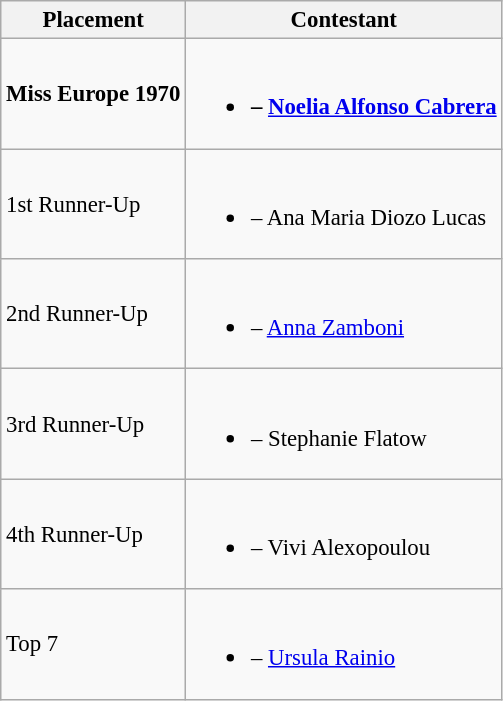<table class="wikitable sortable" style="font-size: 95%;">
<tr>
<th>Placement</th>
<th>Contestant</th>
</tr>
<tr>
<td><strong>Miss Europe 1970</strong></td>
<td><br><ul><li><strong> – <a href='#'>Noelia Alfonso Cabrera</a></strong></li></ul></td>
</tr>
<tr>
<td>1st Runner-Up</td>
<td><br><ul><li> – Ana Maria Diozo Lucas</li></ul></td>
</tr>
<tr>
<td>2nd Runner-Up</td>
<td><br><ul><li> – <a href='#'>Anna Zamboni</a></li></ul></td>
</tr>
<tr>
<td>3rd Runner-Up</td>
<td><br><ul><li> – Stephanie Flatow</li></ul></td>
</tr>
<tr>
<td>4th Runner-Up</td>
<td><br><ul><li> – Vivi Alexopoulou</li></ul></td>
</tr>
<tr>
<td>Top 7</td>
<td><br><ul><li> – <a href='#'>Ursula Rainio</a></li></ul></td>
</tr>
</table>
